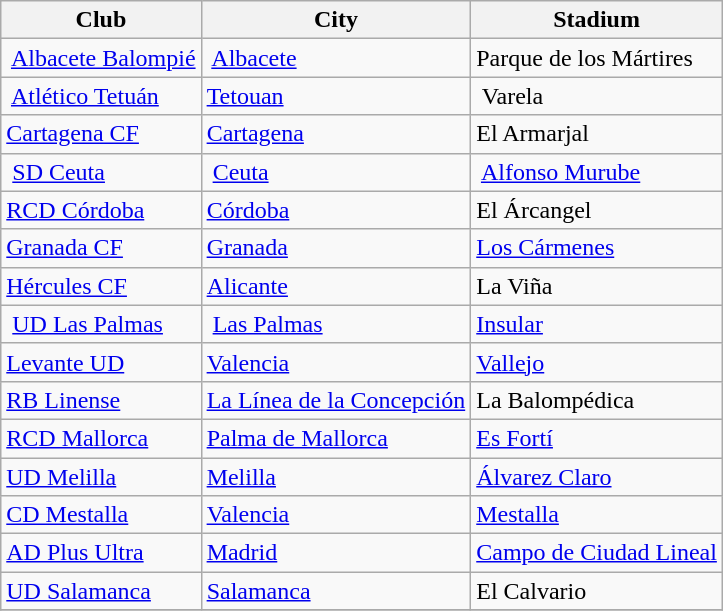<table class="wikitable sortable" style="text-align: left;">
<tr>
<th>Club</th>
<th>City</th>
<th>Stadium</th>
</tr>
<tr>
<td> <a href='#'>Albacete Balompié</a></td>
<td> <a href='#'>Albacete</a></td>
<td>Parque de los Mártires</td>
</tr>
<tr>
<td> <a href='#'>Atlético Tetuán</a></td>
<td><a href='#'>Tetouan</a></td>
<td> Varela</td>
</tr>
<tr>
<td><a href='#'>Cartagena CF</a></td>
<td><a href='#'>Cartagena</a></td>
<td>El Armarjal</td>
</tr>
<tr>
<td> <a href='#'>SD Ceuta</a></td>
<td> <a href='#'>Ceuta</a></td>
<td> <a href='#'>Alfonso Murube</a></td>
</tr>
<tr>
<td><a href='#'>RCD Córdoba</a></td>
<td><a href='#'>Córdoba</a></td>
<td>El Árcangel</td>
</tr>
<tr>
<td><a href='#'>Granada CF</a></td>
<td><a href='#'>Granada</a></td>
<td><a href='#'>Los Cármenes</a></td>
</tr>
<tr>
<td><a href='#'>Hércules CF</a></td>
<td><a href='#'>Alicante</a></td>
<td>La Viña</td>
</tr>
<tr>
<td> <a href='#'>UD Las Palmas</a></td>
<td> <a href='#'>Las Palmas</a></td>
<td><a href='#'>Insular</a></td>
</tr>
<tr>
<td><a href='#'>Levante UD</a></td>
<td><a href='#'>Valencia</a></td>
<td><a href='#'>Vallejo</a></td>
</tr>
<tr>
<td><a href='#'>RB Linense</a></td>
<td><a href='#'>La Línea de la Concepción</a></td>
<td>La Balompédica</td>
</tr>
<tr>
<td><a href='#'>RCD Mallorca</a></td>
<td><a href='#'>Palma de Mallorca</a></td>
<td><a href='#'>Es Fortí</a></td>
</tr>
<tr>
<td><a href='#'>UD Melilla</a></td>
<td><a href='#'>Melilla</a></td>
<td><a href='#'>Álvarez Claro</a></td>
</tr>
<tr>
<td><a href='#'>CD Mestalla</a></td>
<td><a href='#'>Valencia</a></td>
<td><a href='#'>Mestalla</a></td>
</tr>
<tr>
<td><a href='#'>AD Plus Ultra</a></td>
<td><a href='#'>Madrid</a></td>
<td><a href='#'>Campo de Ciudad Lineal</a></td>
</tr>
<tr>
<td><a href='#'>UD Salamanca</a></td>
<td><a href='#'>Salamanca</a></td>
<td>El Calvario</td>
</tr>
<tr>
</tr>
</table>
